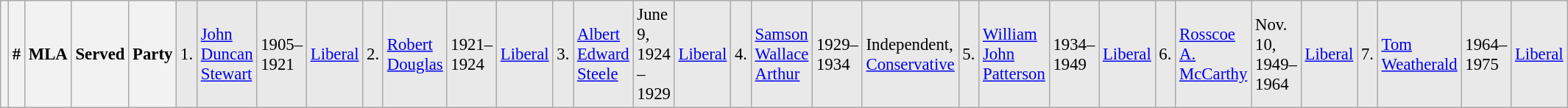<table class="wikitable" style="font-size: 95%; clear:both">
<tr style="background-color:#E9E9E9">
<th></th>
<th style="width: 25px">#</th>
<th style="width: 170px">MLA</th>
<th style="width: 80px">Served</th>
<th style="width: 150px">Party<br></th>
<td>1.</td>
<td><a href='#'>John Duncan Stewart</a></td>
<td>1905–1921</td>
<td><a href='#'>Liberal</a><br></td>
<td>2.</td>
<td><a href='#'>Robert Douglas</a></td>
<td>1921–1924</td>
<td><a href='#'>Liberal</a><br></td>
<td>3.</td>
<td><a href='#'>Albert Edward Steele</a></td>
<td>June 9, 1924 – 1929</td>
<td><a href='#'>Liberal</a><br></td>
<td>4.</td>
<td><a href='#'>Samson Wallace Arthur</a></td>
<td>1929–1934</td>
<td>Independent, <a href='#'>Conservative</a><br></td>
<td>5.</td>
<td><a href='#'>William John Patterson</a></td>
<td>1934–1949</td>
<td><a href='#'>Liberal</a><br></td>
<td>6.</td>
<td><a href='#'>Rosscoe A. McCarthy</a></td>
<td>Nov. 10, 1949–1964</td>
<td><a href='#'>Liberal</a><br></td>
<td>7.</td>
<td><a href='#'>Tom Weatherald</a></td>
<td>1964–1975</td>
<td><a href='#'>Liberal</a></td>
</tr>
</table>
